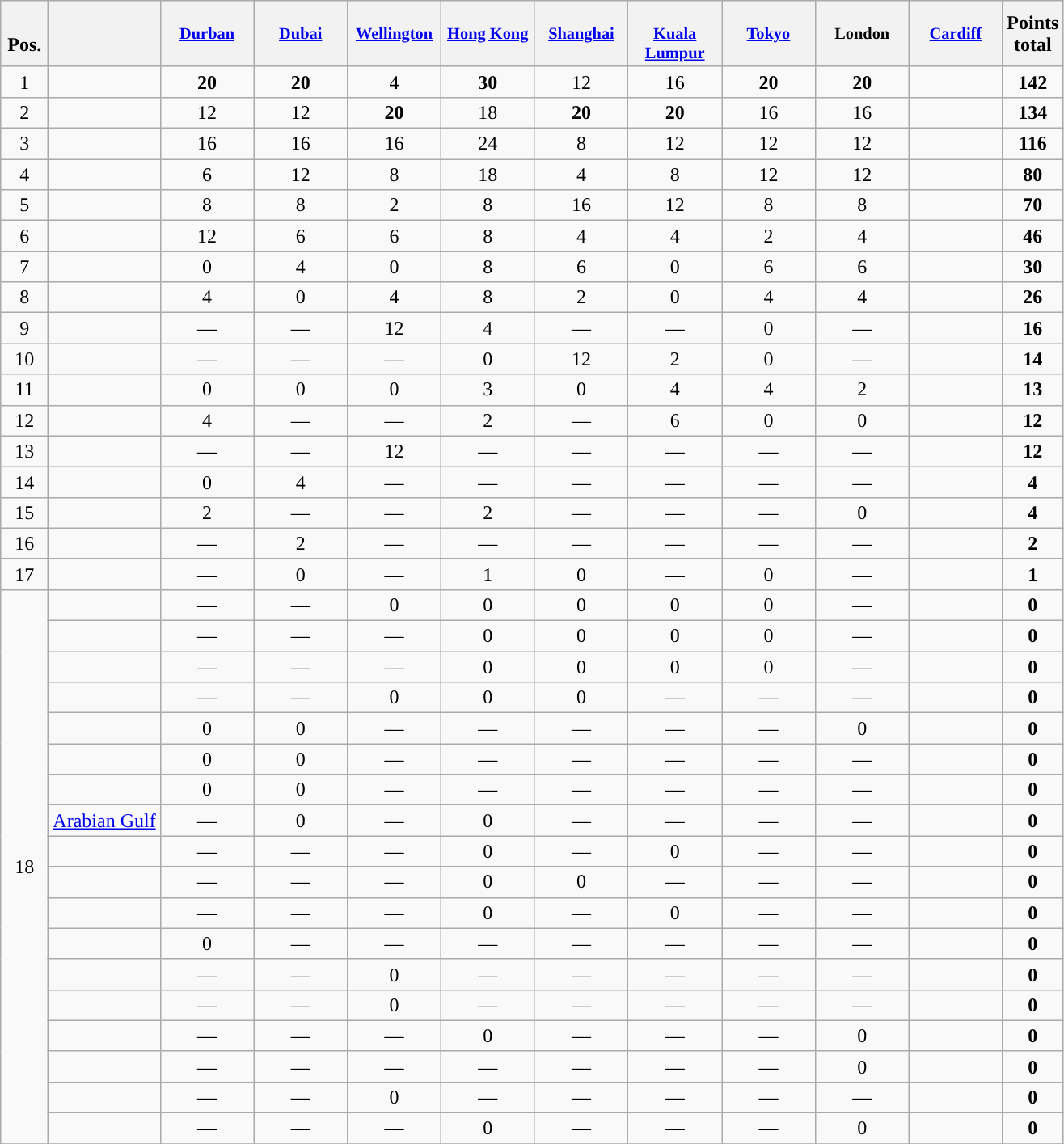<table class="wikitable" style="text-align:center;">
<tr>
<th style="width:2em;"><br>Pos.</th>
<th></th>
<th style="width:5.2em; vertical-align:top; font-size:85%;"><br><a href='#'>Durban</a></th>
<th style="width:5.2em; vertical-align:top; font-size:85%;"><br><a href='#'>Dubai</a></th>
<th style="width:5.2em; vertical-align:top; font-size:85%;"><br><a href='#'>Wellington</a></th>
<th style="width:5.2em; vertical-align:top; font-size:85%;"><br><a href='#'>Hong Kong</a></th>
<th style="width:5.2em; vertical-align:top; font-size:85%;"><br><a href='#'>Shanghai</a></th>
<th style="width:5.2em; vertical-align:top; font-size:85%;"><br><a href='#'>Kuala Lumpur</a></th>
<th style="width:5.2em; vertical-align:top; font-size:85%;"><br><a href='#'>Tokyo</a></th>
<th style="width:5.2em; vertical-align:top; font-size:85%;"><br>London</th>
<th style="width:5.2em; vertical-align:top; font-size:85%;"><br><a href='#'>Cardiff</a></th>
<th>Points<br>total</th>
</tr>
<tr>
<td>1</td>
<td align=left></td>
<td><strong>20</strong></td>
<td><strong>20</strong></td>
<td>4</td>
<td><strong>30</strong></td>
<td>12</td>
<td>16</td>
<td><strong>20</strong></td>
<td><strong>20</strong></td>
<td></td>
<td><strong>142</strong></td>
</tr>
<tr>
<td>2</td>
<td align=left></td>
<td>12</td>
<td>12</td>
<td><strong>20</strong></td>
<td>18</td>
<td><strong>20</strong></td>
<td><strong>20</strong></td>
<td>16</td>
<td>16</td>
<td></td>
<td><strong>134</strong></td>
</tr>
<tr>
<td>3</td>
<td align=left></td>
<td>16</td>
<td>16</td>
<td>16</td>
<td>24</td>
<td>8</td>
<td>12</td>
<td>12</td>
<td>12</td>
<td></td>
<td><strong>116</strong></td>
</tr>
<tr>
<td>4</td>
<td align=left></td>
<td>6</td>
<td>12</td>
<td>8</td>
<td>18</td>
<td>4</td>
<td>8</td>
<td>12</td>
<td>12</td>
<td></td>
<td><strong>80</strong></td>
</tr>
<tr>
<td>5</td>
<td align=left></td>
<td>8</td>
<td>8</td>
<td>2</td>
<td>8</td>
<td>16</td>
<td>12</td>
<td>8</td>
<td>8</td>
<td></td>
<td><strong>70</strong></td>
</tr>
<tr>
<td>6</td>
<td align=left></td>
<td>12</td>
<td>6</td>
<td>6</td>
<td>8</td>
<td>4</td>
<td>4</td>
<td>2</td>
<td>4</td>
<td></td>
<td><strong>46</strong></td>
</tr>
<tr>
<td>7</td>
<td align=left></td>
<td>0</td>
<td>4</td>
<td>0</td>
<td>8</td>
<td>6</td>
<td>0</td>
<td>6</td>
<td>6</td>
<td></td>
<td><strong>30</strong></td>
</tr>
<tr>
<td>8</td>
<td align=left></td>
<td>4</td>
<td>0</td>
<td>4</td>
<td>8</td>
<td>2</td>
<td>0</td>
<td>4</td>
<td>4</td>
<td></td>
<td><strong>26</strong></td>
</tr>
<tr>
<td>9</td>
<td align=left></td>
<td>—</td>
<td>—</td>
<td>12</td>
<td>4</td>
<td>—</td>
<td>—</td>
<td>0</td>
<td>—</td>
<td></td>
<td><strong>16</strong></td>
</tr>
<tr>
<td>10</td>
<td align=left></td>
<td>—</td>
<td>—</td>
<td>—</td>
<td>0</td>
<td>12</td>
<td>2</td>
<td>0</td>
<td>—</td>
<td></td>
<td><strong>14</strong></td>
</tr>
<tr>
<td>11</td>
<td align=left></td>
<td>0</td>
<td>0</td>
<td>0</td>
<td>3</td>
<td>0</td>
<td>4</td>
<td>4</td>
<td>2</td>
<td></td>
<td><strong>13</strong></td>
</tr>
<tr>
<td>12</td>
<td align=left></td>
<td>4</td>
<td>—</td>
<td>—</td>
<td>2</td>
<td>—</td>
<td>6</td>
<td>0</td>
<td>0</td>
<td></td>
<td><strong>12</strong></td>
</tr>
<tr>
<td>13</td>
<td align=left></td>
<td>—</td>
<td>—</td>
<td>12</td>
<td>—</td>
<td>—</td>
<td>—</td>
<td>—</td>
<td>—</td>
<td></td>
<td><strong>12</strong></td>
</tr>
<tr>
<td>14</td>
<td align=left></td>
<td>0</td>
<td>4</td>
<td>—</td>
<td>—</td>
<td>—</td>
<td>—</td>
<td>—</td>
<td>—</td>
<td></td>
<td><strong>4</strong></td>
</tr>
<tr>
<td>15</td>
<td align=left></td>
<td>2</td>
<td>—</td>
<td>—</td>
<td>2</td>
<td>—</td>
<td>—</td>
<td>—</td>
<td>0</td>
<td></td>
<td><strong>4</strong></td>
</tr>
<tr>
<td>16</td>
<td align=left></td>
<td>—</td>
<td>2</td>
<td>—</td>
<td>—</td>
<td>—</td>
<td>—</td>
<td>—</td>
<td>—</td>
<td></td>
<td><strong>2</strong></td>
</tr>
<tr>
<td>17</td>
<td align=left></td>
<td>—</td>
<td>0</td>
<td>—</td>
<td>1</td>
<td>0</td>
<td>—</td>
<td>0</td>
<td>—</td>
<td></td>
<td><strong>1</strong></td>
</tr>
<tr>
<td rowspan=18>18</td>
<td align=left></td>
<td>—</td>
<td>—</td>
<td>0</td>
<td>0</td>
<td>0</td>
<td>0</td>
<td>0</td>
<td>—</td>
<td></td>
<td><strong>0</strong></td>
</tr>
<tr>
<td align=left></td>
<td>—</td>
<td>—</td>
<td>—</td>
<td>0</td>
<td>0</td>
<td>0</td>
<td>0</td>
<td>—</td>
<td></td>
<td><strong>0</strong></td>
</tr>
<tr>
<td align=left></td>
<td>—</td>
<td>—</td>
<td>—</td>
<td>0</td>
<td>0</td>
<td>0</td>
<td>0</td>
<td>—</td>
<td></td>
<td><strong>0</strong></td>
</tr>
<tr>
<td align=left></td>
<td>—</td>
<td>—</td>
<td>0</td>
<td>0</td>
<td>0</td>
<td>—</td>
<td>—</td>
<td>—</td>
<td></td>
<td><strong>0</strong></td>
</tr>
<tr>
<td align=left></td>
<td>0</td>
<td>0</td>
<td>—</td>
<td>—</td>
<td>—</td>
<td>—</td>
<td>—</td>
<td>0</td>
<td></td>
<td><strong>0</strong></td>
</tr>
<tr>
<td align=left></td>
<td>0</td>
<td>0</td>
<td>—</td>
<td>—</td>
<td>—</td>
<td>—</td>
<td>—</td>
<td>—</td>
<td></td>
<td><strong>0</strong></td>
</tr>
<tr>
<td align=left></td>
<td>0</td>
<td>0</td>
<td>—</td>
<td>—</td>
<td>—</td>
<td>—</td>
<td>—</td>
<td>—</td>
<td></td>
<td><strong>0</strong></td>
</tr>
<tr>
<td align=left> <a href='#'>Arabian Gulf</a></td>
<td>—</td>
<td>0</td>
<td>—</td>
<td>0</td>
<td>—</td>
<td>—</td>
<td>—</td>
<td>—</td>
<td></td>
<td><strong>0</strong></td>
</tr>
<tr>
<td align=left></td>
<td>—</td>
<td>—</td>
<td>—</td>
<td>0</td>
<td>—</td>
<td>0</td>
<td>—</td>
<td>—</td>
<td></td>
<td><strong>0</strong></td>
</tr>
<tr>
<td align=left></td>
<td>—</td>
<td>—</td>
<td>—</td>
<td>0</td>
<td>0</td>
<td>—</td>
<td>—</td>
<td>—</td>
<td></td>
<td><strong>0</strong></td>
</tr>
<tr>
<td align=left></td>
<td>—</td>
<td>—</td>
<td>—</td>
<td>0</td>
<td>—</td>
<td>0</td>
<td>—</td>
<td>—</td>
<td></td>
<td><strong>0</strong></td>
</tr>
<tr>
<td align=left></td>
<td>0</td>
<td>—</td>
<td>—</td>
<td>—</td>
<td>—</td>
<td>—</td>
<td>—</td>
<td>—</td>
<td></td>
<td><strong>0</strong></td>
</tr>
<tr>
<td align=left></td>
<td>—</td>
<td>—</td>
<td>0</td>
<td>—</td>
<td>—</td>
<td>—</td>
<td>—</td>
<td>—</td>
<td></td>
<td><strong>0</strong></td>
</tr>
<tr>
<td align=left></td>
<td>—</td>
<td>—</td>
<td>0</td>
<td>—</td>
<td>—</td>
<td>—</td>
<td>—</td>
<td>—</td>
<td></td>
<td><strong>0</strong></td>
</tr>
<tr>
<td align=left></td>
<td>—</td>
<td>—</td>
<td>—</td>
<td>0</td>
<td>—</td>
<td>—</td>
<td>—</td>
<td>0</td>
<td></td>
<td><strong>0</strong></td>
</tr>
<tr>
<td align=left></td>
<td>—</td>
<td>—</td>
<td>—</td>
<td>—</td>
<td>—</td>
<td>—</td>
<td>—</td>
<td>0</td>
<td></td>
<td><strong>0</strong></td>
</tr>
<tr>
<td align=left></td>
<td>—</td>
<td>—</td>
<td>0</td>
<td>—</td>
<td>—</td>
<td>—</td>
<td>—</td>
<td>—</td>
<td></td>
<td><strong>0</strong></td>
</tr>
<tr>
<td align=left></td>
<td>—</td>
<td>—</td>
<td>—</td>
<td>0</td>
<td>—</td>
<td>—</td>
<td>—</td>
<td>0</td>
<td></td>
<td><strong>0</strong></td>
</tr>
<tr>
</tr>
</table>
